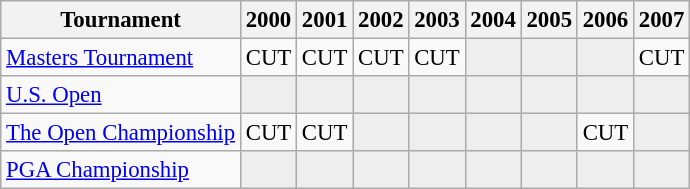<table class="wikitable" style="font-size:95%;text-align:center;">
<tr>
<th>Tournament</th>
<th>2000</th>
<th>2001</th>
<th>2002</th>
<th>2003</th>
<th>2004</th>
<th>2005</th>
<th>2006</th>
<th>2007</th>
</tr>
<tr>
<td align=left><a href='#'>Masters Tournament</a></td>
<td>CUT</td>
<td>CUT</td>
<td>CUT</td>
<td>CUT</td>
<td style="background:#eeeeee;"></td>
<td style="background:#eeeeee;"></td>
<td style="background:#eeeeee;"></td>
<td>CUT</td>
</tr>
<tr>
<td align=left><a href='#'>U.S. Open</a></td>
<td style="background:#eeeeee;"></td>
<td style="background:#eeeeee;"></td>
<td style="background:#eeeeee;"></td>
<td style="background:#eeeeee;"></td>
<td style="background:#eeeeee;"></td>
<td style="background:#eeeeee;"></td>
<td style="background:#eeeeee;"></td>
<td style="background:#eeeeee;"></td>
</tr>
<tr>
<td align=left><a href='#'>The Open Championship</a></td>
<td>CUT</td>
<td>CUT</td>
<td style="background:#eeeeee;"></td>
<td style="background:#eeeeee;"></td>
<td style="background:#eeeeee;"></td>
<td style="background:#eeeeee;"></td>
<td>CUT</td>
<td style="background:#eeeeee;"></td>
</tr>
<tr>
<td align=left><a href='#'>PGA Championship</a></td>
<td style="background:#eeeeee;"></td>
<td style="background:#eeeeee;"></td>
<td style="background:#eeeeee;"></td>
<td style="background:#eeeeee;"></td>
<td style="background:#eeeeee;"></td>
<td style="background:#eeeeee;"></td>
<td style="background:#eeeeee;"></td>
<td style="background:#eeeeee;"></td>
</tr>
</table>
